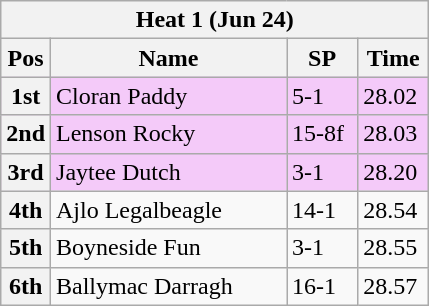<table class="wikitable">
<tr>
<th colspan="6">Heat 1 (Jun 24)</th>
</tr>
<tr>
<th width=20>Pos</th>
<th width=150>Name</th>
<th width=40>SP</th>
<th width=40>Time</th>
</tr>
<tr style="background: #f4caf9;">
<th>1st</th>
<td>Cloran Paddy</td>
<td>5-1</td>
<td>28.02</td>
</tr>
<tr style="background: #f4caf9;">
<th>2nd</th>
<td>Lenson Rocky</td>
<td>15-8f</td>
<td>28.03</td>
</tr>
<tr style="background: #f4caf9;">
<th>3rd</th>
<td>Jaytee Dutch</td>
<td>3-1</td>
<td>28.20</td>
</tr>
<tr>
<th>4th</th>
<td>Ajlo Legalbeagle</td>
<td>14-1</td>
<td>28.54</td>
</tr>
<tr>
<th>5th</th>
<td>Boyneside Fun</td>
<td>3-1</td>
<td>28.55</td>
</tr>
<tr>
<th>6th</th>
<td>Ballymac Darragh</td>
<td>16-1</td>
<td>28.57</td>
</tr>
</table>
